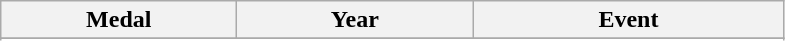<table class="wikitable">
<tr>
<th width=150>Medal</th>
<th width=150>Year</th>
<th width=200>Event</th>
</tr>
<tr>
</tr>
<tr>
</tr>
<tr>
</tr>
<tr>
</tr>
</table>
